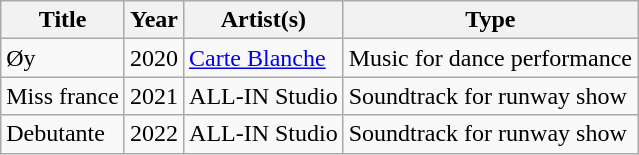<table class="wikitable">
<tr>
<th>Title</th>
<th>Year</th>
<th>Artist(s)</th>
<th>Type</th>
</tr>
<tr>
<td>Øy</td>
<td>2020</td>
<td><a href='#'>Carte Blanche</a></td>
<td>Music for dance performance</td>
</tr>
<tr>
<td>Miss france</td>
<td>2021</td>
<td>ALL-IN Studio</td>
<td>Soundtrack for runway show</td>
</tr>
<tr>
<td>Debutante</td>
<td>2022</td>
<td>ALL-IN Studio</td>
<td>Soundtrack for runway show</td>
</tr>
</table>
